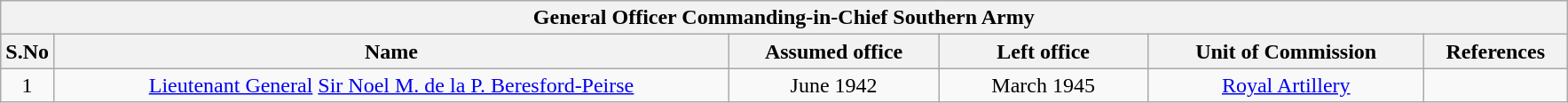<table class="wikitable sortable" style="text-align:center">
<tr>
<th colspan="6"><strong>General Officer Commanding-in-Chief Southern Army</strong></th>
</tr>
<tr style="background:#cccccc">
<th scope="col" style="width: 20px;">S.No</th>
<th scope="col" style="width: 500px;">Name</th>
<th scope="col" style="width: 150px;">Assumed office</th>
<th scope="col" style="width: 150px;">Left office</th>
<th scope="col" style="width: 200px;">Unit of Commission</th>
<th scope="col" style="width: 100px;">References</th>
</tr>
<tr>
<td>1</td>
<td><a href='#'>Lieutenant General</a> <a href='#'>Sir Noel M. de la P. Beresford-Peirse</a> </td>
<td>June 1942</td>
<td>March 1945</td>
<td><a href='#'>Royal Artillery</a></td>
<td></td>
</tr>
</table>
